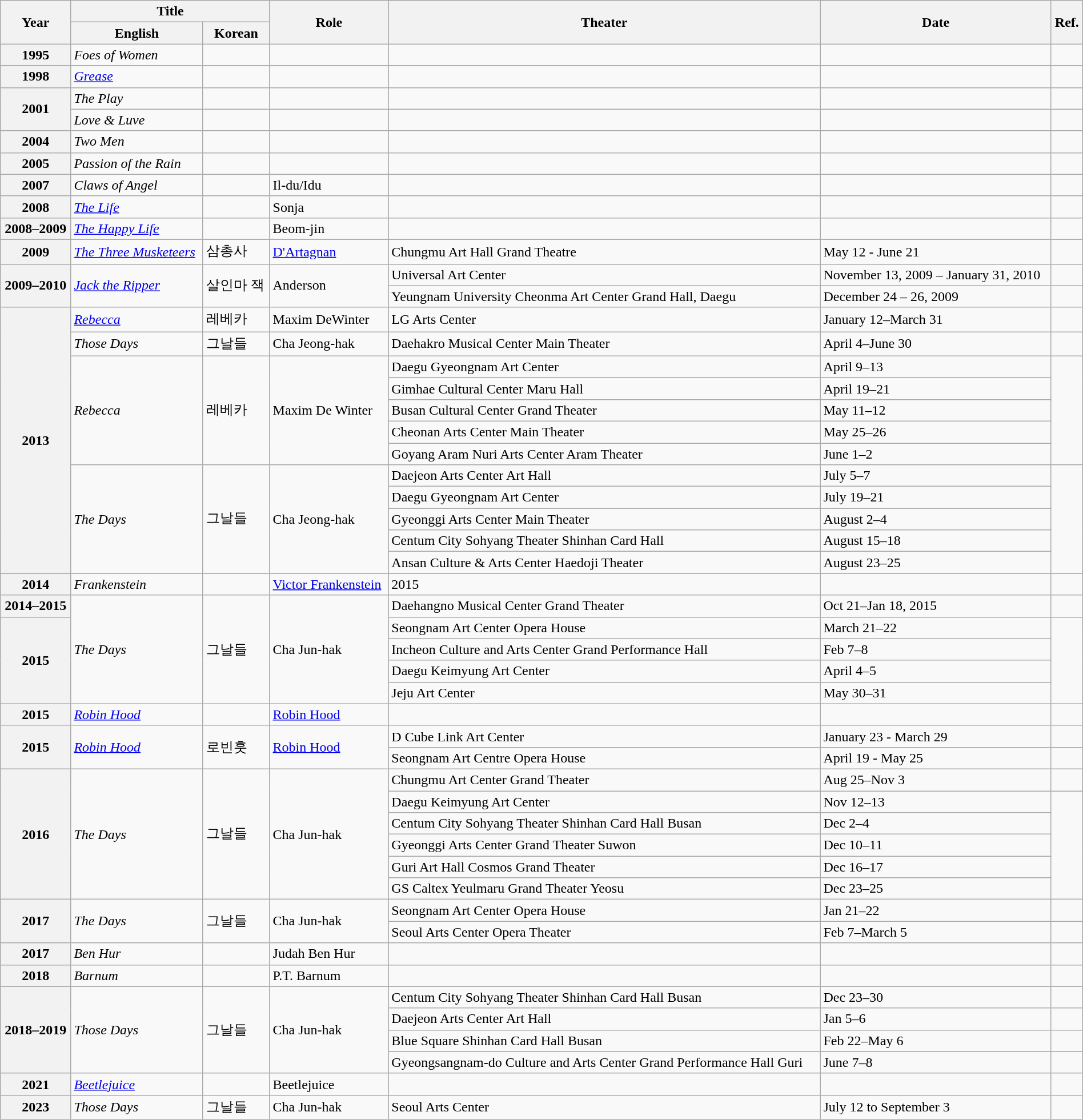<table class="wikitable sortable plainrowheaders" style="clear:none; font-size:100%; padding:0 auto; width:100%; margin:auto">
<tr>
<th scope="col" rowspan="2">Year</th>
<th scope="col" colspan="2">Title</th>
<th scope="col" rowspan="2">Role</th>
<th scope="col" rowspan="2">Theater</th>
<th scope="col" rowspan="2">Date</th>
<th rowspan="2">Ref.</th>
</tr>
<tr>
<th>English</th>
<th>Korean</th>
</tr>
<tr>
<th scope="row">1995</th>
<td><em>Foes of Women</em></td>
<td></td>
<td></td>
<td></td>
<td></td>
<td></td>
</tr>
<tr>
<th scope="row">1998</th>
<td><em><a href='#'>Grease</a></em></td>
<td></td>
<td></td>
<td></td>
<td></td>
<td></td>
</tr>
<tr>
<th scope="row" rowspan="2">2001</th>
<td><em>The Play</em></td>
<td></td>
<td></td>
<td></td>
<td></td>
<td></td>
</tr>
<tr>
<td><em>Love & Luve</em></td>
<td></td>
<td></td>
<td></td>
<td></td>
<td></td>
</tr>
<tr>
<th scope="row">2004</th>
<td><em>Two Men</em></td>
<td></td>
<td></td>
<td></td>
<td></td>
<td></td>
</tr>
<tr>
<th scope="row">2005</th>
<td><em>Passion of the Rain</em></td>
<td></td>
<td></td>
<td></td>
<td></td>
<td></td>
</tr>
<tr>
<th scope="row">2007</th>
<td><em>Claws of Angel</em></td>
<td></td>
<td>Il-du/Idu</td>
<td></td>
<td></td>
<td></td>
</tr>
<tr>
<th scope="row">2008</th>
<td><em><a href='#'>The Life</a></em></td>
<td></td>
<td>Sonja</td>
<td></td>
<td></td>
<td></td>
</tr>
<tr>
<th scope="row">2008–2009</th>
<td><em><a href='#'>The Happy Life</a></em></td>
<td></td>
<td>Beom-jin</td>
<td></td>
<td></td>
<td></td>
</tr>
<tr>
<th scope="row">2009</th>
<td><em><a href='#'>The Three Musketeers</a></em></td>
<td>삼총사</td>
<td><a href='#'>D'Artagnan</a></td>
<td>Chungmu Art Hall Grand Theatre</td>
<td>May 12 - June 21</td>
<td></td>
</tr>
<tr>
<th rowspan="2" scope="row">2009–2010</th>
<td rowspan="2"><em><a href='#'>Jack the Ripper</a></em></td>
<td rowspan="2">살인마 잭</td>
<td rowspan="2">Anderson</td>
<td>Universal Art Center</td>
<td>November 13, 2009 – January 31, 2010</td>
<td></td>
</tr>
<tr>
<td>Yeungnam University Cheonma Art Center Grand Hall, Daegu</td>
<td>December 24 – 26, 2009</td>
<td></td>
</tr>
<tr>
<th rowspan="12" scope="row">2013</th>
<td><em><a href='#'>Rebecca</a></em></td>
<td>레베카</td>
<td>Maxim DeWinter</td>
<td>LG Arts Center</td>
<td>January 12–March 31</td>
<td></td>
</tr>
<tr>
<td><em>Those Days</em></td>
<td>그날들</td>
<td>Cha Jeong-hak</td>
<td>Daehakro Musical Center Main Theater</td>
<td>April 4–June 30</td>
<td></td>
</tr>
<tr>
<td rowspan="5"><em>Rebecca</em></td>
<td rowspan="5">레베카</td>
<td rowspan="5">Maxim De Winter</td>
<td>Daegu Gyeongnam Art Center</td>
<td>April 9–13</td>
<td rowspan="5"></td>
</tr>
<tr>
<td>Gimhae Cultural Center Maru Hall</td>
<td>April 19–21</td>
</tr>
<tr>
<td>Busan Cultural Center Grand Theater</td>
<td>May 11–12</td>
</tr>
<tr>
<td>Cheonan Arts Center Main Theater</td>
<td>May 25–26</td>
</tr>
<tr>
<td>Goyang Aram Nuri Arts Center Aram Theater</td>
<td>June 1–2</td>
</tr>
<tr>
<td rowspan="5"><em>The Days</em></td>
<td rowspan="5">그날들</td>
<td rowspan="5">Cha Jeong-hak</td>
<td>Daejeon Arts Center Art Hall</td>
<td>July 5–7</td>
<td rowspan="5"></td>
</tr>
<tr>
<td>Daegu Gyeongnam Art Center</td>
<td>July 19–21</td>
</tr>
<tr>
<td>Gyeonggi Arts Center Main Theater</td>
<td>August 2–4</td>
</tr>
<tr>
<td>Centum City Sohyang Theater Shinhan Card Hall</td>
<td>August 15–18</td>
</tr>
<tr>
<td>Ansan Culture & Arts Center Haedoji Theater</td>
<td>August 23–25</td>
</tr>
<tr>
<th scope="row">2014</th>
<td><em>Frankenstein</em></td>
<td></td>
<td><a href='#'>Victor Frankenstein</a></td>
<td>2015</td>
<td></td>
<td></td>
</tr>
<tr>
<th scope="row">2014–2015</th>
<td rowspan="5"><em>The Days</em></td>
<td rowspan="5">그날들</td>
<td rowspan="5">Cha Jun-hak</td>
<td>Daehangno Musical Center Grand Theater</td>
<td>Oct 21–Jan 18, 2015</td>
<td></td>
</tr>
<tr>
<th scope="row" rowspan="4">2015</th>
<td>Seongnam Art Center Opera House</td>
<td>March 21–22</td>
<td rowspan="4"></td>
</tr>
<tr>
<td>Incheon Culture and Arts Center Grand Performance Hall</td>
<td>Feb 7–8</td>
</tr>
<tr>
<td>Daegu Keimyung Art Center</td>
<td>April 4–5</td>
</tr>
<tr>
<td>Jeju Art Center</td>
<td>May 30–31</td>
</tr>
<tr>
<th scope="row">2015</th>
<td><em><a href='#'>Robin Hood</a></em></td>
<td></td>
<td><a href='#'>Robin Hood</a></td>
<td></td>
<td></td>
<td></td>
</tr>
<tr>
<th rowspan="2" scope="row">2015</th>
<td rowspan="2"><em><a href='#'>Robin Hood</a></em></td>
<td rowspan="2">로빈훗</td>
<td rowspan="2"><a href='#'>Robin Hood</a></td>
<td>D Cube Link Art Center</td>
<td>January 23 - March 29</td>
<td></td>
</tr>
<tr>
<td>Seongnam Art Centre Opera House</td>
<td>April 19 - May 25</td>
<td></td>
</tr>
<tr>
<th scope="row" rowspan="6">2016</th>
<td rowspan="6"><em>The Days</em></td>
<td rowspan="6">그날들</td>
<td rowspan="6">Cha Jun-hak</td>
<td>Chungmu Art Center Grand Theater</td>
<td>Aug 25–Nov 3</td>
<td></td>
</tr>
<tr>
<td>Daegu Keimyung Art Center</td>
<td>Nov 12–13</td>
<td rowspan="5"></td>
</tr>
<tr>
<td>Centum City Sohyang Theater Shinhan Card Hall Busan</td>
<td>Dec 2–4</td>
</tr>
<tr>
<td>Gyeonggi Arts Center Grand Theater Suwon</td>
<td>Dec 10–11</td>
</tr>
<tr>
<td>Guri Art Hall Cosmos Grand Theater</td>
<td>Dec 16–17</td>
</tr>
<tr>
<td>GS Caltex Yeulmaru Grand Theater Yeosu</td>
<td>Dec 23–25</td>
</tr>
<tr>
<th scope="row" rowspan="2">2017</th>
<td rowspan="2"><em>The Days</em></td>
<td rowspan="2">그날들</td>
<td rowspan="2">Cha Jun-hak</td>
<td>Seongnam Art Center Opera House</td>
<td>Jan 21–22</td>
<td></td>
</tr>
<tr>
<td>Seoul Arts Center Opera Theater</td>
<td>Feb 7–March 5</td>
<td></td>
</tr>
<tr>
<th scope="row">2017</th>
<td><em>Ben Hur</em></td>
<td></td>
<td>Judah Ben Hur</td>
<td></td>
<td></td>
<td></td>
</tr>
<tr>
<th scope="row">2018</th>
<td><em>Barnum</em></td>
<td></td>
<td>P.T. Barnum</td>
<td></td>
<td></td>
<td></td>
</tr>
<tr>
<th rowspan="4" scope="row">2018–2019</th>
<td rowspan="4"><em>Those Days</em></td>
<td rowspan="4">그날들</td>
<td rowspan="4">Cha Jun-hak</td>
<td>Centum City Sohyang Theater Shinhan Card Hall Busan</td>
<td>Dec 23–30</td>
<td></td>
</tr>
<tr>
<td>Daejeon Arts Center Art Hall</td>
<td>Jan 5–6</td>
<td></td>
</tr>
<tr>
<td>Blue Square Shinhan Card Hall Busan</td>
<td>Feb 22–May 6</td>
<td></td>
</tr>
<tr>
<td>Gyeongsangnam-do Culture and Arts Center Grand Performance Hall Guri</td>
<td>June 7–8</td>
<td></td>
</tr>
<tr>
<th scope="row">2021</th>
<td><em><a href='#'>Beetlejuice</a></em></td>
<td></td>
<td>Beetlejuice</td>
<td></td>
<td></td>
<td></td>
</tr>
<tr>
<th scope="row">2023</th>
<td><em>Those Days</em></td>
<td>그날들</td>
<td>Cha Jun-hak</td>
<td>Seoul Arts Center</td>
<td>July 12 to September 3</td>
<td></td>
</tr>
</table>
